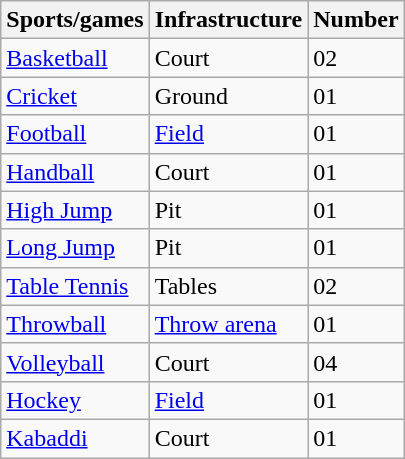<table class="wikitable">
<tr>
<th>Sports/games</th>
<th>Infrastructure</th>
<th>Number</th>
</tr>
<tr>
<td><a href='#'>Basketball</a></td>
<td>Court</td>
<td>02</td>
</tr>
<tr>
<td><a href='#'>Cricket</a></td>
<td>Ground</td>
<td>01</td>
</tr>
<tr>
<td><a href='#'>Football</a></td>
<td><a href='#'>Field</a></td>
<td>01</td>
</tr>
<tr>
<td><a href='#'>Handball</a></td>
<td>Court</td>
<td>01</td>
</tr>
<tr>
<td><a href='#'>High Jump</a></td>
<td>Pit</td>
<td>01</td>
</tr>
<tr>
<td><a href='#'>Long Jump</a></td>
<td>Pit</td>
<td>01</td>
</tr>
<tr>
<td><a href='#'>Table Tennis</a></td>
<td>Tables</td>
<td>02</td>
</tr>
<tr>
<td><a href='#'>Throwball</a></td>
<td><a href='#'>Throw arena</a></td>
<td>01</td>
</tr>
<tr>
<td><a href='#'>Volleyball</a></td>
<td>Court</td>
<td>04</td>
</tr>
<tr>
<td><a href='#'>Hockey</a></td>
<td><a href='#'>Field</a></td>
<td>01</td>
</tr>
<tr>
<td><a href='#'>Kabaddi</a></td>
<td>Court</td>
<td>01</td>
</tr>
</table>
